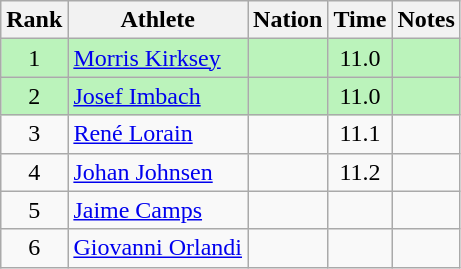<table class="wikitable sortable" style="text-align:center">
<tr>
<th>Rank</th>
<th>Athlete</th>
<th>Nation</th>
<th>Time</th>
<th>Notes</th>
</tr>
<tr bgcolor=bbf3bb>
<td>1</td>
<td align=left data-sort-value="Kirksey, Morris"><a href='#'>Morris Kirksey</a></td>
<td align=left></td>
<td>11.0</td>
<td></td>
</tr>
<tr bgcolor=bbf3bb>
<td>2</td>
<td align=left data-sort-value="Imbach, Josef"><a href='#'>Josef Imbach</a></td>
<td align=left></td>
<td>11.0</td>
<td></td>
</tr>
<tr>
<td>3</td>
<td align=left data-sort-value="Lorain, René"><a href='#'>René Lorain</a></td>
<td align=left></td>
<td>11.1</td>
<td></td>
</tr>
<tr>
<td>4</td>
<td align=left data-sort-value="Johnsen, Johan"><a href='#'>Johan Johnsen</a></td>
<td align=left></td>
<td>11.2</td>
<td></td>
</tr>
<tr>
<td>5</td>
<td align=left data-sort-value="Camps, Jaime"><a href='#'>Jaime Camps</a></td>
<td align=left></td>
<td></td>
<td></td>
</tr>
<tr>
<td>6</td>
<td align=left data-sort-value="Orlandi, Giovanni"><a href='#'>Giovanni Orlandi</a></td>
<td align=left></td>
<td></td>
<td></td>
</tr>
</table>
